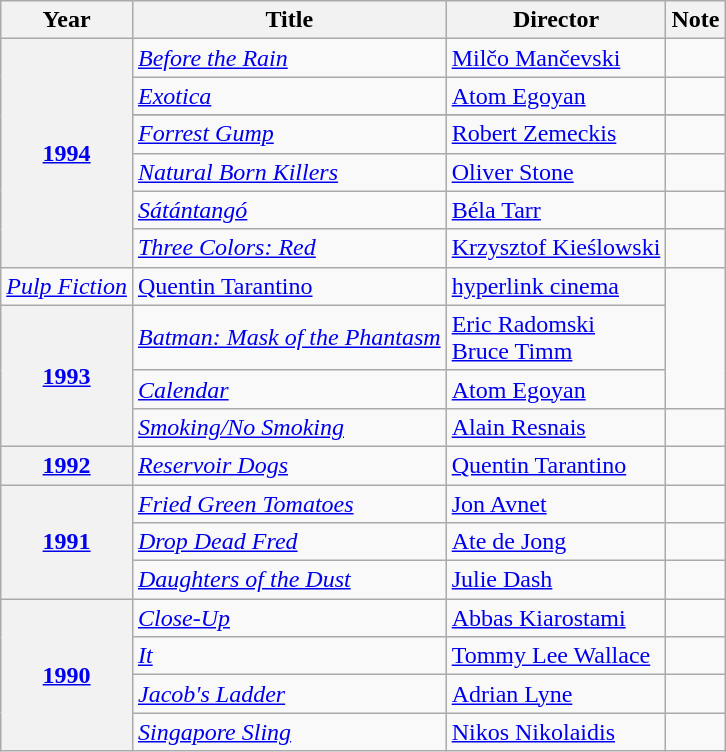<table class="wikitable">
<tr>
<th>Year</th>
<th>Title</th>
<th>Director</th>
<th>Note</th>
</tr>
<tr>
<th rowspan="7"><a href='#'>1994</a></th>
<td><em><a href='#'>Before the Rain</a></em></td>
<td><a href='#'>Milčo Mančevski</a></td>
<td></td>
</tr>
<tr>
<td><em><a href='#'>Exotica</a></em></td>
<td><a href='#'>Atom Egoyan</a></td>
<td></td>
</tr>
<tr>
</tr>
<tr>
<td><em><a href='#'>Forrest Gump</a></em></td>
<td><a href='#'>Robert Zemeckis</a></td>
<td></td>
</tr>
<tr>
<td><em><a href='#'>Natural Born Killers</a></em></td>
<td><a href='#'>Oliver Stone</a></td>
<td></td>
</tr>
<tr>
<td><em><a href='#'>Sátántangó</a></em></td>
<td><a href='#'>Béla Tarr</a></td>
<td></td>
</tr>
<tr>
<td><em><a href='#'>Three Colors: Red</a></em></td>
<td><a href='#'>Krzysztof Kieślowski</a></td>
<td></td>
</tr>
<tr>
<td><em><a href='#'>Pulp Fiction</a></em></td>
<td><a href='#'>Quentin Tarantino</a></td>
<td><a href='#'>hyperlink cinema</a></td>
</tr>
<tr>
<th rowspan="3"><a href='#'>1993</a></th>
<td><em><a href='#'>Batman: Mask of the Phantasm</a></em></td>
<td><a href='#'>Eric Radomski</a><br><a href='#'>Bruce Timm</a></td>
</tr>
<tr>
<td><em><a href='#'>Calendar</a></em></td>
<td><a href='#'>Atom Egoyan</a></td>
</tr>
<tr>
<td><em><a href='#'>Smoking/No Smoking</a></em></td>
<td><a href='#'>Alain Resnais</a></td>
<td></td>
</tr>
<tr>
<th rowspan=""><a href='#'>1992</a></th>
<td><em><a href='#'>Reservoir Dogs</a></em></td>
<td><a href='#'>Quentin Tarantino</a></td>
<td></td>
</tr>
<tr>
<th rowspan="3"><a href='#'>1991</a></th>
<td><em><a href='#'>Fried Green Tomatoes</a></em></td>
<td><a href='#'>Jon Avnet</a></td>
<td></td>
</tr>
<tr>
<td><em><a href='#'>Drop Dead Fred</a></em></td>
<td><a href='#'>Ate de Jong</a></td>
<td></td>
</tr>
<tr>
<td><em><a href='#'>Daughters of the Dust</a></em></td>
<td><a href='#'>Julie Dash</a></td>
<td></td>
</tr>
<tr>
<th rowspan="4"><a href='#'>1990</a></th>
<td><em><a href='#'>Close-Up</a></em></td>
<td><a href='#'>Abbas Kiarostami</a></td>
<td></td>
</tr>
<tr>
<td><em><a href='#'>It</a></em></td>
<td><a href='#'>Tommy Lee Wallace</a></td>
<td></td>
</tr>
<tr>
<td><em><a href='#'>Jacob's Ladder</a></em></td>
<td><a href='#'>Adrian Lyne</a></td>
<td></td>
</tr>
<tr>
<td><em><a href='#'>Singapore Sling</a></em></td>
<td><a href='#'>Nikos Nikolaidis</a></td>
<td></td>
</tr>
</table>
